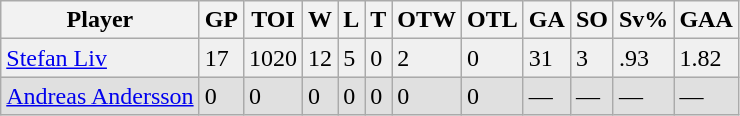<table class="wikitable sortable">
<tr>
<th>Player</th>
<th>GP</th>
<th>TOI</th>
<th>W</th>
<th>L</th>
<th>T</th>
<th>OTW</th>
<th>OTL</th>
<th>GA</th>
<th>SO</th>
<th>Sv%</th>
<th>GAA</th>
</tr>
<tr bgcolor="#f0f0f0">
<td><a href='#'>Stefan Liv</a></td>
<td>17</td>
<td>1020</td>
<td>12</td>
<td>5</td>
<td>0</td>
<td>2</td>
<td>0</td>
<td>31</td>
<td>3</td>
<td>.93</td>
<td>1.82</td>
</tr>
<tr bgcolor="#e0e0e0">
<td><a href='#'>Andreas Andersson</a></td>
<td>0</td>
<td>0</td>
<td>0</td>
<td>0</td>
<td>0</td>
<td>0</td>
<td>0</td>
<td>—</td>
<td>—</td>
<td>—</td>
<td>—</td>
</tr>
</table>
